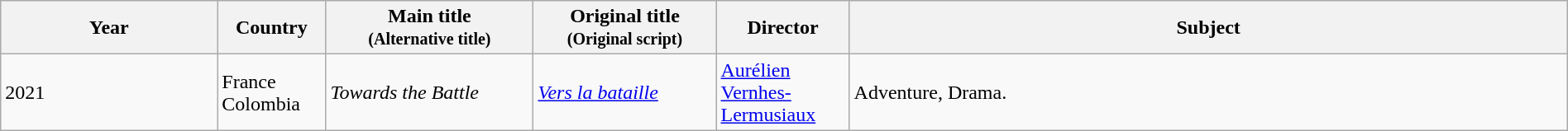<table class="wikitable sortable" style="width:100%;">
<tr>
<th>Year</th>
<th width= 80>Country</th>
<th class="unsortable" style="width:160px;">Main title<br><small>(Alternative title)</small></th>
<th class="unsortable" style="width:140px;">Original title<br><small>(Original script)</small></th>
<th width=100>Director</th>
<th class="unsortable">Subject</th>
</tr>
<tr>
<td>2021</td>
<td>France<br>Colombia</td>
<td><em>Towards the Battle</em></td>
<td><em><a href='#'>Vers la bataille</a></em></td>
<td><a href='#'>Aurélien Vernhes-Lermusiaux</a></td>
<td>Adventure, Drama.</td>
</tr>
</table>
